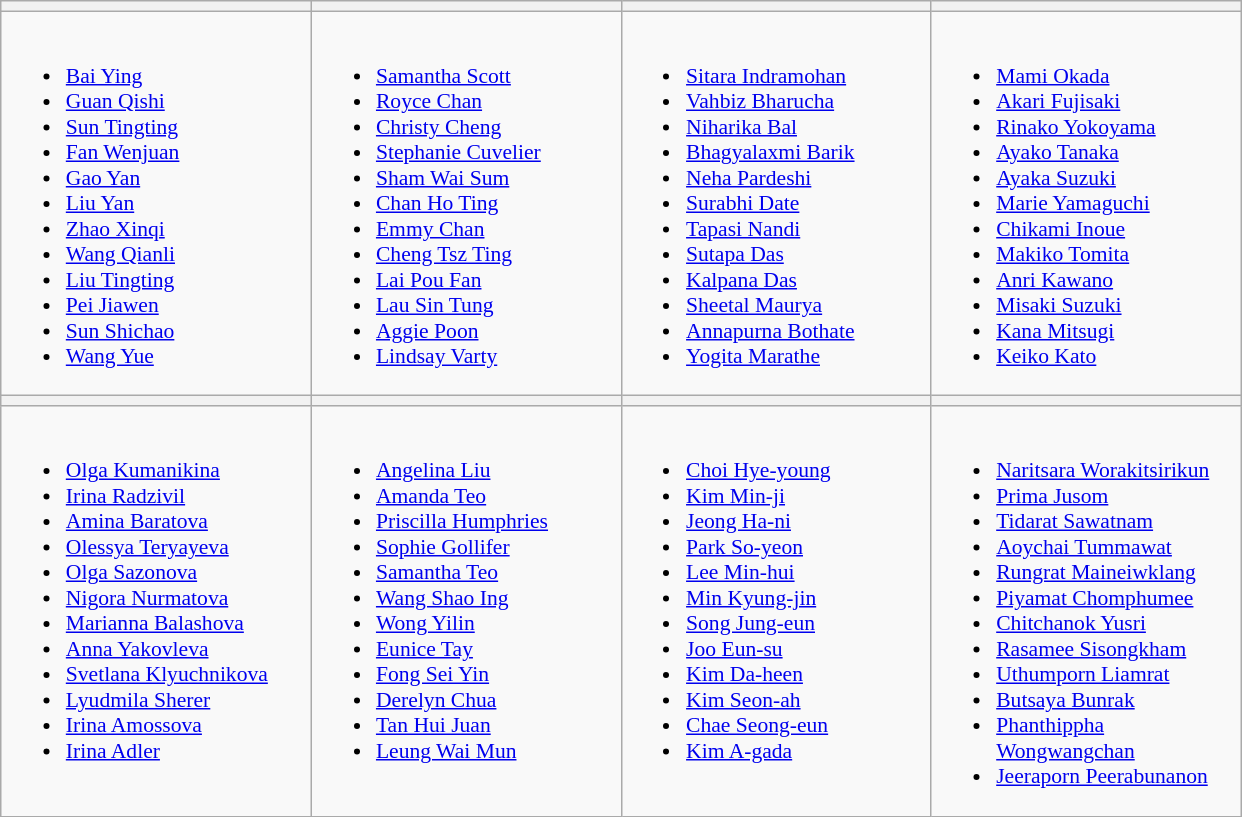<table class="wikitable" style="font-size:90%">
<tr>
<th width=200></th>
<th width=200></th>
<th width=200></th>
<th width=200></th>
</tr>
<tr>
<td valign=top><br><ul><li><a href='#'>Bai Ying</a></li><li><a href='#'>Guan Qishi</a></li><li><a href='#'>Sun Tingting</a></li><li><a href='#'>Fan Wenjuan</a></li><li><a href='#'>Gao Yan</a></li><li><a href='#'>Liu Yan</a></li><li><a href='#'>Zhao Xinqi</a></li><li><a href='#'>Wang Qianli</a></li><li><a href='#'>Liu Tingting</a></li><li><a href='#'>Pei Jiawen</a></li><li><a href='#'>Sun Shichao</a></li><li><a href='#'>Wang Yue</a></li></ul></td>
<td valign=top><br><ul><li><a href='#'>Samantha Scott</a></li><li><a href='#'>Royce Chan</a></li><li><a href='#'>Christy Cheng</a></li><li><a href='#'>Stephanie Cuvelier</a></li><li><a href='#'>Sham Wai Sum</a></li><li><a href='#'>Chan Ho Ting</a></li><li><a href='#'>Emmy Chan</a></li><li><a href='#'>Cheng Tsz Ting</a></li><li><a href='#'>Lai Pou Fan</a></li><li><a href='#'>Lau Sin Tung</a></li><li><a href='#'>Aggie Poon</a></li><li><a href='#'>Lindsay Varty</a></li></ul></td>
<td valign=top><br><ul><li><a href='#'>Sitara Indramohan</a></li><li><a href='#'>Vahbiz Bharucha</a></li><li><a href='#'>Niharika Bal</a></li><li><a href='#'>Bhagyalaxmi Barik</a></li><li><a href='#'>Neha Pardeshi</a></li><li><a href='#'>Surabhi Date</a></li><li><a href='#'>Tapasi Nandi</a></li><li><a href='#'>Sutapa Das</a></li><li><a href='#'>Kalpana Das</a></li><li><a href='#'>Sheetal Maurya</a></li><li><a href='#'>Annapurna Bothate</a></li><li><a href='#'>Yogita Marathe</a></li></ul></td>
<td valign=top><br><ul><li><a href='#'>Mami Okada</a></li><li><a href='#'>Akari Fujisaki</a></li><li><a href='#'>Rinako Yokoyama</a></li><li><a href='#'>Ayako Tanaka</a></li><li><a href='#'>Ayaka Suzuki</a></li><li><a href='#'>Marie Yamaguchi</a></li><li><a href='#'>Chikami Inoue</a></li><li><a href='#'>Makiko Tomita</a></li><li><a href='#'>Anri Kawano</a></li><li><a href='#'>Misaki Suzuki</a></li><li><a href='#'>Kana Mitsugi</a></li><li><a href='#'>Keiko Kato</a></li></ul></td>
</tr>
<tr>
<th></th>
<th></th>
<th></th>
<th></th>
</tr>
<tr>
<td valign=top><br><ul><li><a href='#'>Olga Kumanikina</a></li><li><a href='#'>Irina Radzivil</a></li><li><a href='#'>Amina Baratova</a></li><li><a href='#'>Olessya Teryayeva</a></li><li><a href='#'>Olga Sazonova</a></li><li><a href='#'>Nigora Nurmatova</a></li><li><a href='#'>Marianna Balashova</a></li><li><a href='#'>Anna Yakovleva</a></li><li><a href='#'>Svetlana Klyuchnikova</a></li><li><a href='#'>Lyudmila Sherer</a></li><li><a href='#'>Irina Amossova</a></li><li><a href='#'>Irina Adler</a></li></ul></td>
<td valign=top><br><ul><li><a href='#'>Angelina Liu</a></li><li><a href='#'>Amanda Teo</a></li><li><a href='#'>Priscilla Humphries</a></li><li><a href='#'>Sophie Gollifer</a></li><li><a href='#'>Samantha Teo</a></li><li><a href='#'>Wang Shao Ing</a></li><li><a href='#'>Wong Yilin</a></li><li><a href='#'>Eunice Tay</a></li><li><a href='#'>Fong Sei Yin</a></li><li><a href='#'>Derelyn Chua</a></li><li><a href='#'>Tan Hui Juan</a></li><li><a href='#'>Leung Wai Mun</a></li></ul></td>
<td valign=top><br><ul><li><a href='#'>Choi Hye-young</a></li><li><a href='#'>Kim Min-ji</a></li><li><a href='#'>Jeong Ha-ni</a></li><li><a href='#'>Park So-yeon</a></li><li><a href='#'>Lee Min-hui</a></li><li><a href='#'>Min Kyung-jin</a></li><li><a href='#'>Song Jung-eun</a></li><li><a href='#'>Joo Eun-su</a></li><li><a href='#'>Kim Da-heen</a></li><li><a href='#'>Kim Seon-ah</a></li><li><a href='#'>Chae Seong-eun</a></li><li><a href='#'>Kim A-gada</a></li></ul></td>
<td valign=top><br><ul><li><a href='#'>Naritsara Worakitsirikun</a></li><li><a href='#'>Prima Jusom</a></li><li><a href='#'>Tidarat Sawatnam</a></li><li><a href='#'>Aoychai Tummawat</a></li><li><a href='#'>Rungrat Maineiwklang</a></li><li><a href='#'>Piyamat Chomphumee</a></li><li><a href='#'>Chitchanok Yusri</a></li><li><a href='#'>Rasamee Sisongkham</a></li><li><a href='#'>Uthumporn Liamrat</a></li><li><a href='#'>Butsaya Bunrak</a></li><li><a href='#'>Phanthippha Wongwangchan</a></li><li><a href='#'>Jeeraporn Peerabunanon</a></li></ul></td>
</tr>
</table>
